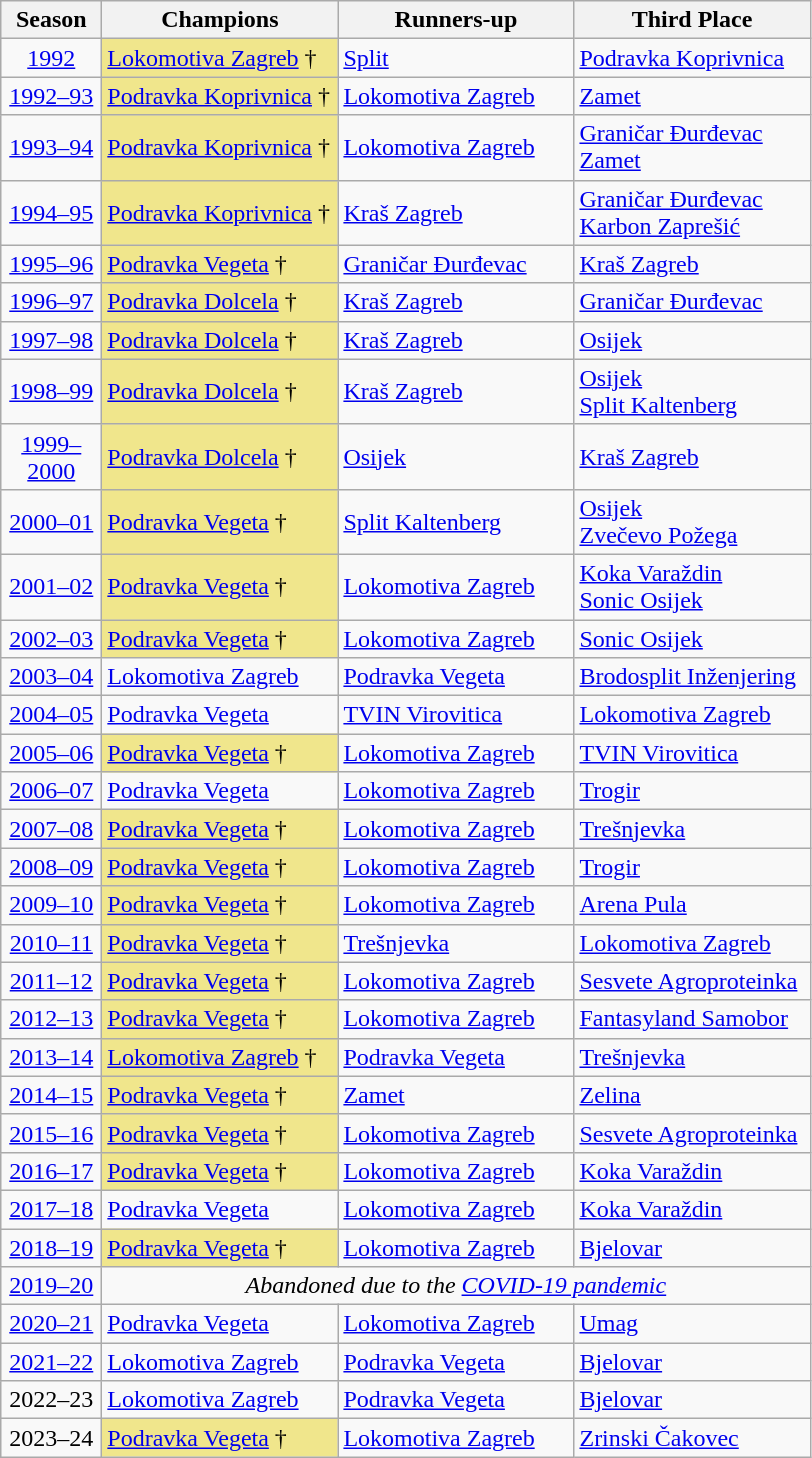<table class="wikitable sortable plainrowheaders">
<tr>
<th scope="col" width=60>Season</th>
<th scope="col" width=150>Champions</th>
<th scope="col" width=150>Runners-up</th>
<th scope="col" width=150>Third Place</th>
</tr>
<tr>
<td align=center><a href='#'>1992</a></td>
<td bgcolor=#F0E68C><a href='#'>Lokomotiva Zagreb</a>  †</td>
<td><a href='#'>Split</a></td>
<td><a href='#'>Podravka Koprivnica</a></td>
</tr>
<tr>
<td align=center><a href='#'>1992–93</a></td>
<td bgcolor=#F0E68C><a href='#'>Podravka Koprivnica</a>  †</td>
<td><a href='#'>Lokomotiva Zagreb</a></td>
<td><a href='#'>Zamet</a></td>
</tr>
<tr>
<td align=center><a href='#'>1993–94</a></td>
<td bgcolor=#F0E68C><a href='#'>Podravka Koprivnica</a>  †</td>
<td><a href='#'>Lokomotiva Zagreb</a></td>
<td><a href='#'>Graničar Đurđevac</a><br><a href='#'>Zamet</a></td>
</tr>
<tr>
<td align=center><a href='#'>1994–95</a></td>
<td bgcolor=#F0E68C><a href='#'>Podravka Koprivnica</a>  †</td>
<td><a href='#'>Kraš Zagreb</a></td>
<td><a href='#'>Graničar Đurđevac</a><br><a href='#'>Karbon Zaprešić</a></td>
</tr>
<tr>
<td align=center><a href='#'>1995–96</a></td>
<td bgcolor=#F0E68C><a href='#'>Podravka Vegeta</a>  †</td>
<td><a href='#'>Graničar Đurđevac</a></td>
<td><a href='#'>Kraš Zagreb</a></td>
</tr>
<tr>
<td align=center><a href='#'>1996–97</a></td>
<td bgcolor=#F0E68C><a href='#'>Podravka Dolcela</a>  †</td>
<td><a href='#'>Kraš Zagreb</a></td>
<td><a href='#'>Graničar Đurđevac</a></td>
</tr>
<tr>
<td align=center><a href='#'>1997–98</a></td>
<td bgcolor=#F0E68C><a href='#'>Podravka Dolcela</a>  †</td>
<td><a href='#'>Kraš Zagreb</a></td>
<td><a href='#'>Osijek</a></td>
</tr>
<tr>
<td align=center><a href='#'>1998–99</a></td>
<td bgcolor=#F0E68C><a href='#'>Podravka Dolcela</a>  †</td>
<td><a href='#'>Kraš Zagreb</a></td>
<td><a href='#'>Osijek</a><br><a href='#'>Split Kaltenberg</a></td>
</tr>
<tr>
<td align=center><a href='#'>1999–2000</a></td>
<td bgcolor=#F0E68C><a href='#'>Podravka Dolcela</a>  †</td>
<td><a href='#'>Osijek</a></td>
<td><a href='#'>Kraš Zagreb</a></td>
</tr>
<tr>
<td align=center><a href='#'>2000–01</a></td>
<td bgcolor=#F0E68C><a href='#'>Podravka Vegeta</a>  †</td>
<td><a href='#'>Split Kaltenberg</a></td>
<td><a href='#'>Osijek</a><br><a href='#'>Zvečevo Požega</a></td>
</tr>
<tr>
<td align=center><a href='#'>2001–02</a></td>
<td bgcolor=#F0E68C><a href='#'>Podravka Vegeta</a>  †</td>
<td><a href='#'>Lokomotiva Zagreb</a></td>
<td><a href='#'>Koka Varaždin</a><br><a href='#'>Sonic Osijek</a></td>
</tr>
<tr>
<td align=center><a href='#'>2002–03</a></td>
<td bgcolor=#F0E68C><a href='#'>Podravka Vegeta</a>  †</td>
<td><a href='#'>Lokomotiva Zagreb</a></td>
<td><a href='#'>Sonic Osijek</a></td>
</tr>
<tr>
<td align=center><a href='#'>2003–04</a></td>
<td><a href='#'>Lokomotiva Zagreb</a> </td>
<td><a href='#'>Podravka Vegeta</a></td>
<td><a href='#'>Brodosplit Inženjering</a></td>
</tr>
<tr>
<td align=center><a href='#'>2004–05</a></td>
<td><a href='#'>Podravka Vegeta</a> </td>
<td><a href='#'>TVIN Virovitica</a></td>
<td><a href='#'>Lokomotiva Zagreb</a></td>
</tr>
<tr>
<td align=center><a href='#'>2005–06</a></td>
<td bgcolor=#F0E68C><a href='#'>Podravka Vegeta</a>  †</td>
<td><a href='#'>Lokomotiva Zagreb</a></td>
<td><a href='#'>TVIN Virovitica</a></td>
</tr>
<tr>
<td align=center><a href='#'>2006–07</a></td>
<td><a href='#'>Podravka Vegeta</a> </td>
<td><a href='#'>Lokomotiva Zagreb</a></td>
<td><a href='#'>Trogir</a></td>
</tr>
<tr>
<td align=center><a href='#'>2007–08</a></td>
<td bgcolor=#F0E68C><a href='#'>Podravka Vegeta</a>  †</td>
<td><a href='#'>Lokomotiva Zagreb</a></td>
<td><a href='#'>Trešnjevka</a></td>
</tr>
<tr>
<td align=center><a href='#'>2008–09</a></td>
<td bgcolor=#F0E68C><a href='#'>Podravka Vegeta</a>  †</td>
<td><a href='#'>Lokomotiva Zagreb</a></td>
<td><a href='#'>Trogir</a></td>
</tr>
<tr>
<td align=center><a href='#'>2009–10</a></td>
<td bgcolor=#F0E68C><a href='#'>Podravka Vegeta</a>  †</td>
<td><a href='#'>Lokomotiva Zagreb</a></td>
<td><a href='#'>Arena Pula</a></td>
</tr>
<tr>
<td align=center><a href='#'>2010–11</a></td>
<td bgcolor=#F0E68C><a href='#'>Podravka Vegeta</a>  †</td>
<td><a href='#'>Trešnjevka</a></td>
<td><a href='#'>Lokomotiva Zagreb</a></td>
</tr>
<tr>
<td align=center><a href='#'>2011–12</a></td>
<td bgcolor=#F0E68C><a href='#'>Podravka Vegeta</a>  †</td>
<td><a href='#'>Lokomotiva Zagreb</a></td>
<td><a href='#'>Sesvete Agroproteinka</a></td>
</tr>
<tr>
<td align=center><a href='#'>2012–13</a></td>
<td bgcolor=#F0E68C><a href='#'>Podravka Vegeta</a>  †</td>
<td><a href='#'>Lokomotiva Zagreb</a></td>
<td><a href='#'>Fantasyland Samobor</a></td>
</tr>
<tr>
<td align=center><a href='#'>2013–14</a></td>
<td bgcolor=#F0E68C><a href='#'>Lokomotiva Zagreb</a>  †</td>
<td><a href='#'>Podravka Vegeta</a></td>
<td><a href='#'>Trešnjevka</a></td>
</tr>
<tr>
<td align=center><a href='#'>2014–15</a></td>
<td bgcolor=#F0E68C><a href='#'>Podravka Vegeta</a>  †</td>
<td><a href='#'>Zamet</a></td>
<td><a href='#'>Zelina</a></td>
</tr>
<tr>
<td align=center><a href='#'>2015–16</a></td>
<td bgcolor=#F0E68C><a href='#'>Podravka Vegeta</a>  †</td>
<td><a href='#'>Lokomotiva Zagreb</a></td>
<td><a href='#'>Sesvete Agroproteinka</a></td>
</tr>
<tr>
<td align=center><a href='#'>2016–17</a></td>
<td bgcolor=#F0E68C><a href='#'>Podravka Vegeta</a>  †</td>
<td><a href='#'>Lokomotiva Zagreb</a></td>
<td><a href='#'>Koka Varaždin</a></td>
</tr>
<tr>
<td align=center><a href='#'>2017–18</a></td>
<td><a href='#'>Podravka Vegeta</a> </td>
<td><a href='#'>Lokomotiva Zagreb</a></td>
<td><a href='#'>Koka Varaždin</a></td>
</tr>
<tr>
<td align=center><a href='#'>2018–19</a></td>
<td bgcolor=#F0E68C><a href='#'>Podravka Vegeta</a>  †</td>
<td><a href='#'>Lokomotiva Zagreb</a></td>
<td><a href='#'>Bjelovar</a></td>
</tr>
<tr>
<td align=center><a href='#'>2019–20</a></td>
<td colspan=3 align=center><em>Abandoned due to the <a href='#'>COVID-19 pandemic</a></em></td>
</tr>
<tr>
<td align=center><a href='#'>2020–21</a></td>
<td><a href='#'>Podravka Vegeta</a> </td>
<td><a href='#'>Lokomotiva Zagreb</a></td>
<td><a href='#'>Umag</a></td>
</tr>
<tr>
<td align=center><a href='#'>2021–22</a></td>
<td><a href='#'>Lokomotiva Zagreb</a> </td>
<td><a href='#'>Podravka Vegeta</a></td>
<td><a href='#'>Bjelovar</a></td>
</tr>
<tr>
<td align=center>2022–23</td>
<td><a href='#'>Lokomotiva Zagreb</a> </td>
<td><a href='#'>Podravka Vegeta</a></td>
<td><a href='#'>Bjelovar</a></td>
</tr>
<tr>
<td align=center>2023–24</td>
<td bgcolor=#F0E68C><a href='#'>Podravka Vegeta</a>  †</td>
<td><a href='#'>Lokomotiva Zagreb</a></td>
<td><a href='#'>Zrinski Čakovec</a></td>
</tr>
</table>
